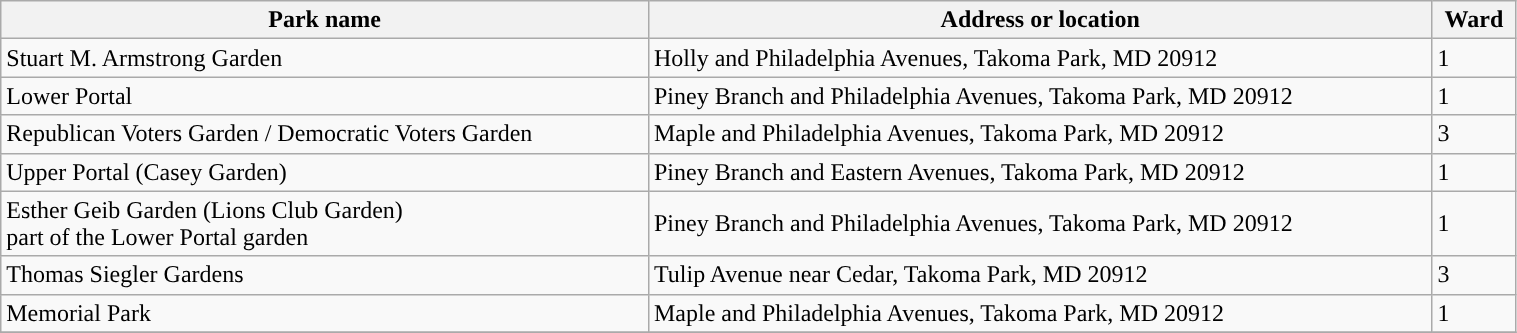<table class="wikitable" style="width: 80%;">
<tr>
<th>Park name</th>
<th>Address or location</th>
<th>Ward</th>
</tr>
<tr>
<td>Stuart M. Armstrong Garden</td>
<td>Holly and Philadelphia Avenues, Takoma Park, MD 20912</td>
<td>1</td>
</tr>
<tr>
<td>Lower Portal</td>
<td>Piney Branch and Philadelphia Avenues, Takoma Park, MD 20912</td>
<td>1</td>
</tr>
<tr>
<td>Republican Voters Garden / Democratic Voters Garden</td>
<td>Maple and Philadelphia Avenues, Takoma Park, MD 20912</td>
<td>3</td>
</tr>
<tr>
<td>Upper Portal (Casey Garden)</td>
<td>Piney Branch and Eastern Avenues, Takoma Park, MD 20912</td>
<td>1</td>
</tr>
<tr>
<td>Esther Geib Garden (Lions Club Garden)<br>part of the Lower Portal garden</td>
<td>Piney Branch and Philadelphia Avenues, Takoma Park, MD 20912</td>
<td>1</td>
</tr>
<tr>
<td>Thomas Siegler Gardens</td>
<td>Tulip Avenue near Cedar, Takoma Park, MD 20912</td>
<td>3</td>
</tr>
<tr>
<td>Memorial Park</td>
<td>Maple and Philadelphia Avenues, Takoma Park, MD 20912</td>
<td>1</td>
</tr>
<tr>
</tr>
</table>
